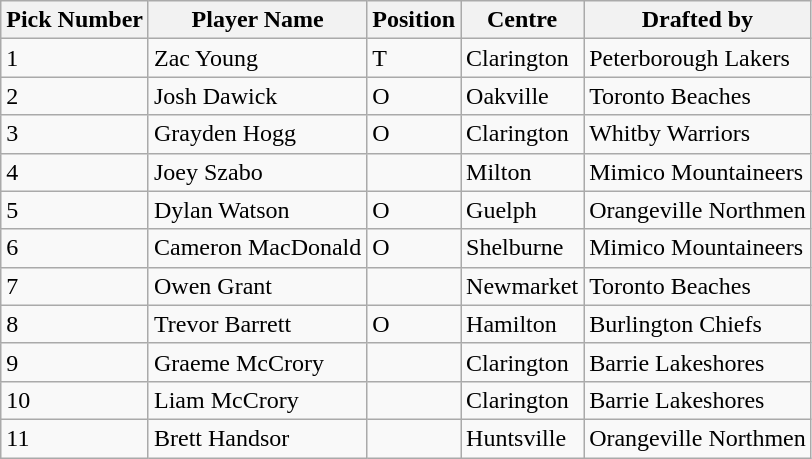<table class="wikitable">
<tr>
<th>Pick Number</th>
<th>Player Name</th>
<th>Position</th>
<th>Centre</th>
<th>Drafted by</th>
</tr>
<tr>
<td>1</td>
<td>Zac Young</td>
<td>T</td>
<td>Clarington</td>
<td>Peterborough Lakers</td>
</tr>
<tr>
<td>2</td>
<td>Josh Dawick</td>
<td>O</td>
<td>Oakville</td>
<td>Toronto Beaches</td>
</tr>
<tr>
<td>3</td>
<td>Grayden Hogg</td>
<td>O</td>
<td>Clarington</td>
<td>Whitby Warriors</td>
</tr>
<tr>
<td>4</td>
<td>Joey Szabo</td>
<td></td>
<td>Milton</td>
<td>Mimico Mountaineers</td>
</tr>
<tr>
<td>5</td>
<td>Dylan Watson</td>
<td>O</td>
<td>Guelph</td>
<td>Orangeville Northmen</td>
</tr>
<tr>
<td>6</td>
<td>Cameron MacDonald</td>
<td>O</td>
<td>Shelburne</td>
<td>Mimico Mountaineers</td>
</tr>
<tr>
<td>7</td>
<td>Owen Grant</td>
<td></td>
<td>Newmarket</td>
<td>Toronto Beaches</td>
</tr>
<tr>
<td>8</td>
<td>Trevor Barrett</td>
<td>O</td>
<td>Hamilton</td>
<td>Burlington Chiefs</td>
</tr>
<tr>
<td>9</td>
<td>Graeme McCrory</td>
<td></td>
<td>Clarington</td>
<td>Barrie Lakeshores</td>
</tr>
<tr>
<td>10</td>
<td>Liam McCrory</td>
<td></td>
<td>Clarington</td>
<td>Barrie Lakeshores</td>
</tr>
<tr>
<td>11</td>
<td>Brett Handsor</td>
<td></td>
<td>Huntsville</td>
<td>Orangeville Northmen</td>
</tr>
</table>
